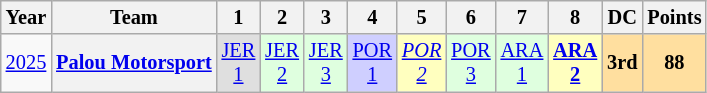<table class="wikitable" style="text-align:center; font-size:85%">
<tr>
<th>Year</th>
<th>Team</th>
<th>1</th>
<th>2</th>
<th>3</th>
<th>4</th>
<th>5</th>
<th>6</th>
<th>7</th>
<th>8</th>
<th>DC</th>
<th>Points</th>
</tr>
<tr>
<td><a href='#'>2025</a></td>
<th><a href='#'>Palou Motorsport</a></th>
<td style="background:#DFDFDF"><a href='#'>JER<br>1</a><br></td>
<td style="background:#DFFFDF"><a href='#'>JER<br>2</a><br></td>
<td style="background:#DFFFDF"><a href='#'>JER<br>3</a><br></td>
<td style="background:#CFCFFF"><a href='#'>POR<br>1</a><br></td>
<td style="background:#FFFFBF"><em><a href='#'>POR<br>2</a></em><br></td>
<td style="background:#DFFFDF"><a href='#'>POR<br>3</a><br></td>
<td style="background:#DFFFDF;"><a href='#'>ARA<br>1</a><br></td>
<td style="background:#FFFFBF"><strong><a href='#'>ARA<br>2</a></strong><br></td>
<th style="background:#FFDF9F">3rd</th>
<th style="background:#FFDF9F">88</th>
</tr>
</table>
